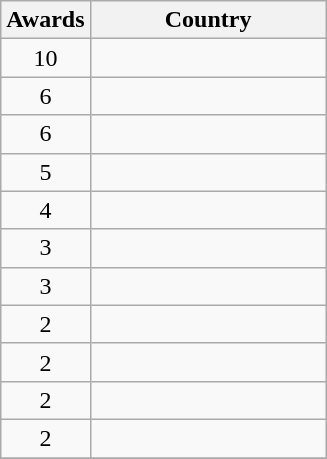<table class="wikitable" style="text-align:center;">
<tr>
<th scope="col" width="50">Awards</th>
<th scope="col" width="150">Country</th>
</tr>
<tr>
<td>10</td>
<td></td>
</tr>
<tr>
<td>6</td>
<td></td>
</tr>
<tr>
<td>6</td>
<td></td>
</tr>
<tr>
<td>5</td>
<td></td>
</tr>
<tr>
<td>4</td>
<td></td>
</tr>
<tr>
<td>3</td>
<td></td>
</tr>
<tr>
<td>3</td>
<td></td>
</tr>
<tr>
<td>2</td>
<td></td>
</tr>
<tr>
<td>2</td>
<td></td>
</tr>
<tr>
<td>2</td>
<td></td>
</tr>
<tr>
<td>2</td>
<td></td>
</tr>
<tr>
</tr>
</table>
